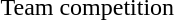<table>
<tr>
<td>Team competition</td>
<td></td>
<td></td>
<td></td>
</tr>
</table>
